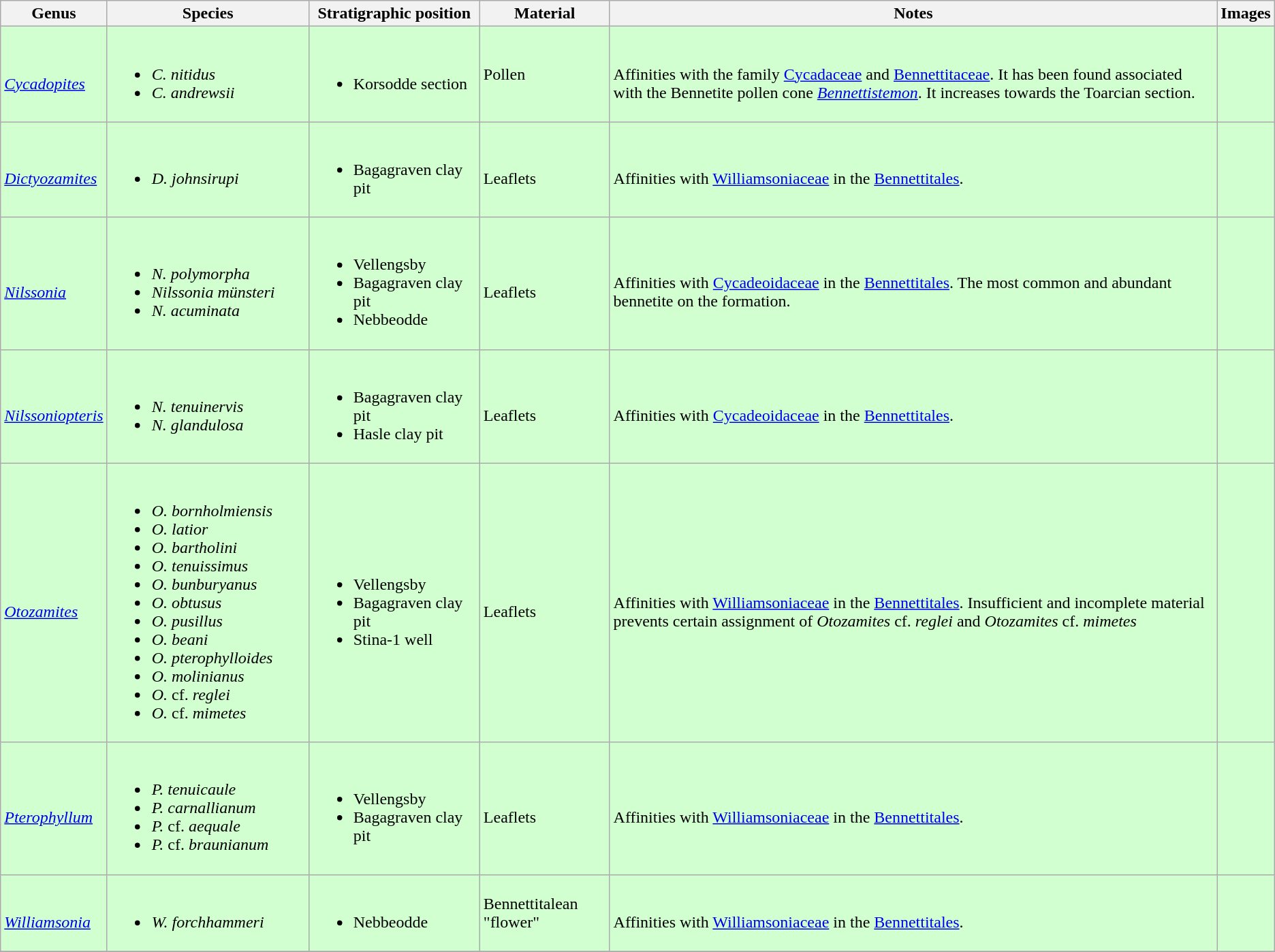<table class = "wikitable">
<tr>
<th>Genus</th>
<th width="190px">Species</th>
<th width="160px">Stratigraphic position</th>
<th>Material</th>
<th>Notes</th>
<th>Images</th>
</tr>
<tr>
<td style="background:#D1FFCF;"><br><em><a href='#'>Cycadopites</a></em></td>
<td style="background:#D1FFCF;"><br><ul><li><em>C. nitidus</em></li><li><em>C. andrewsii</em></li></ul></td>
<td style="background:#D1FFCF;"><br><ul><li>Korsodde section</li></ul></td>
<td style="background:#D1FFCF;">Pollen</td>
<td style="background:#D1FFCF;"><br>Affinities with the family <a href='#'>Cycadaceae</a> and <a href='#'>Bennettitaceae</a>. It has been found associated with the Bennetite pollen cone <em><a href='#'>Bennettistemon</a></em>. It increases towards the Toarcian section.</td>
<td style="background:#D1FFCF;"></td>
</tr>
<tr>
<td style="background:#D1FFCF;"><br><em><a href='#'>Dictyozamites</a></em></td>
<td style="background:#D1FFCF;"><br><ul><li><em>D. johnsirupi</em></li></ul></td>
<td style="background:#D1FFCF;"><br><ul><li>Bagagraven clay pit</li></ul></td>
<td style="background:#D1FFCF;"><br>Leaflets</td>
<td style="background:#D1FFCF;"><br>Affinities with <a href='#'>Williamsoniaceae</a> in the <a href='#'>Bennettitales</a>.</td>
<td style="background:#D1FFCF;"></td>
</tr>
<tr>
<td style="background:#D1FFCF;"><br><em><a href='#'>Nilssonia</a></em></td>
<td style="background:#D1FFCF;"><br><ul><li><em>N. polymorpha</em></li><li><em>Nilssonia münsteri</em></li><li><em>N. acuminata</em></li></ul></td>
<td style="background:#D1FFCF;"><br><ul><li>Vellengsby</li><li>Bagagraven clay pit</li><li>Nebbeodde</li></ul></td>
<td style="background:#D1FFCF;"><br>Leaflets</td>
<td style="background:#D1FFCF;"><br>Affinities with <a href='#'>Cycadeoidaceae</a> in the <a href='#'>Bennettitales</a>. The most common and abundant bennetite on the formation.</td>
<td style="background:#D1FFCF;"><br></td>
</tr>
<tr>
<td style="background:#D1FFCF;"><br><em><a href='#'>Nilssoniopteris</a></em></td>
<td style="background:#D1FFCF;"><br><ul><li><em>N. tenuinervis</em></li><li><em>N. glandulosa</em></li></ul></td>
<td style="background:#D1FFCF;"><br><ul><li>Bagagraven clay pit</li><li>Hasle clay pit</li></ul></td>
<td style="background:#D1FFCF;"><br>Leaflets</td>
<td style="background:#D1FFCF;"><br>Affinities with <a href='#'>Cycadeoidaceae</a> in the <a href='#'>Bennettitales</a>.</td>
<td style="background:#D1FFCF;"></td>
</tr>
<tr>
<td style="background:#D1FFCF;"><br><em><a href='#'>Otozamites</a></em></td>
<td style="background:#D1FFCF;"><br><ul><li><em>O. bornholmiensis</em></li><li><em>O. latior</em></li><li><em>O. bartholini</em></li><li><em>O. tenuissimus</em></li><li><em>O. bunburyanus</em></li><li><em>O. obtusus</em></li><li><em>O. pusillus</em></li><li><em>O. beani</em></li><li><em>O. pterophylloides</em></li><li><em>O. molinianus</em></li><li><em>O.</em> cf. <em>reglei</em></li><li><em>O.</em> cf. <em>mimetes</em></li></ul></td>
<td style="background:#D1FFCF;"><br><ul><li>Vellengsby</li><li>Bagagraven clay pit</li><li>Stina-1 well</li></ul></td>
<td style="background:#D1FFCF;"><br>Leaflets</td>
<td style="background:#D1FFCF;"><br>Affinities with <a href='#'>Williamsoniaceae</a> in the <a href='#'>Bennettitales</a>. Insufficient and incomplete material prevents certain assignment of <em>Otozamites</em> cf. <em>reglei</em> and <em>Otozamites</em> cf. <em>mimetes</em></td>
<td style="background:#D1FFCF;"><br></td>
</tr>
<tr>
<td style="background:#D1FFCF;"><br><em><a href='#'>Pterophyllum</a></em></td>
<td style="background:#D1FFCF;"><br><ul><li><em>P. tenuicaule</em></li><li><em>P. carnallianum</em></li><li><em>P.</em> cf. <em>aequale</em></li><li><em>P.</em> cf. <em>braunianum</em></li></ul></td>
<td style="background:#D1FFCF;"><br><ul><li>Vellengsby</li><li>Bagagraven clay pit</li></ul></td>
<td style="background:#D1FFCF;"><br>Leaflets</td>
<td style="background:#D1FFCF;"><br>Affinities with <a href='#'>Williamsoniaceae</a> in the <a href='#'>Bennettitales</a>.</td>
<td style="background:#D1FFCF;"><br></td>
</tr>
<tr>
<td style="background:#D1FFCF;"><br><em><a href='#'>Williamsonia</a></em></td>
<td style="background:#D1FFCF;"><br><ul><li><em>W. forchhammeri</em></li></ul></td>
<td style="background:#D1FFCF;"><br><ul><li>Nebbeodde</li></ul></td>
<td style="background:#D1FFCF;">Bennettitalean "flower"</td>
<td style="background:#D1FFCF;"><br>Affinities with <a href='#'>Williamsoniaceae</a> in the <a href='#'>Bennettitales</a>.</td>
<td style="background:#D1FFCF;"><br></td>
</tr>
<tr>
</tr>
</table>
